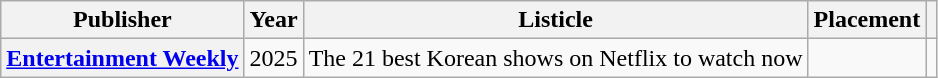<table class="wikitable plainrowheaders sortable">
<tr>
<th scope="col">Publisher</th>
<th scope="col">Year</th>
<th scope="col">Listicle</th>
<th scope="col">Placement</th>
<th scope="col" class="unsortable"></th>
</tr>
<tr>
<th scope="row"><a href='#'>Entertainment Weekly</a></th>
<td>2025</td>
<td>The 21 best Korean shows on Netflix to watch now</td>
<td></td>
<td></td>
</tr>
</table>
